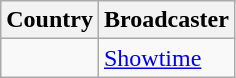<table class="wikitable">
<tr>
<th align=center>Country</th>
<th align=center>Broadcaster</th>
</tr>
<tr>
<td></td>
<td><a href='#'>Showtime</a></td>
</tr>
</table>
